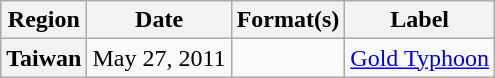<table class="wikitable plainrowheaders">
<tr>
<th>Region</th>
<th>Date</th>
<th>Format(s)</th>
<th>Label</th>
</tr>
<tr>
<th scope="row">Taiwan</th>
<td>May 27, 2011</td>
<td></td>
<td><a href='#'>Gold Typhoon</a></td>
</tr>
</table>
